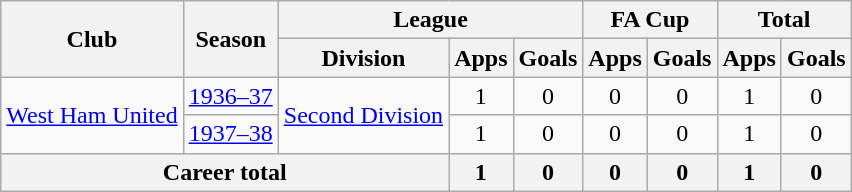<table class="wikitable" style="text-align: center;">
<tr>
<th rowspan="2">Club</th>
<th rowspan="2">Season</th>
<th colspan="3">League</th>
<th colspan="2">FA Cup</th>
<th colspan="2">Total</th>
</tr>
<tr>
<th>Division</th>
<th>Apps</th>
<th>Goals</th>
<th>Apps</th>
<th>Goals</th>
<th>Apps</th>
<th>Goals</th>
</tr>
<tr>
<td rowspan="2"><a href='#'>West Ham United</a></td>
<td><a href='#'>1936–37</a></td>
<td rowspan="2"><a href='#'>Second Division</a></td>
<td>1</td>
<td>0</td>
<td>0</td>
<td>0</td>
<td>1</td>
<td>0</td>
</tr>
<tr>
<td><a href='#'>1937–38</a></td>
<td>1</td>
<td>0</td>
<td>0</td>
<td>0</td>
<td>1</td>
<td>0</td>
</tr>
<tr>
<th colspan="3">Career total</th>
<th>1</th>
<th>0</th>
<th>0</th>
<th>0</th>
<th>1</th>
<th>0</th>
</tr>
</table>
